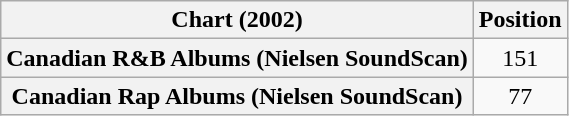<table class="wikitable plainrowheaders">
<tr>
<th scope="col">Chart (2002)</th>
<th scope="col">Position</th>
</tr>
<tr>
<th scope="row">Canadian R&B Albums (Nielsen SoundScan)</th>
<td style="text-align:center;">151</td>
</tr>
<tr>
<th scope="row">Canadian Rap Albums (Nielsen SoundScan)</th>
<td style="text-align:center;">77</td>
</tr>
</table>
